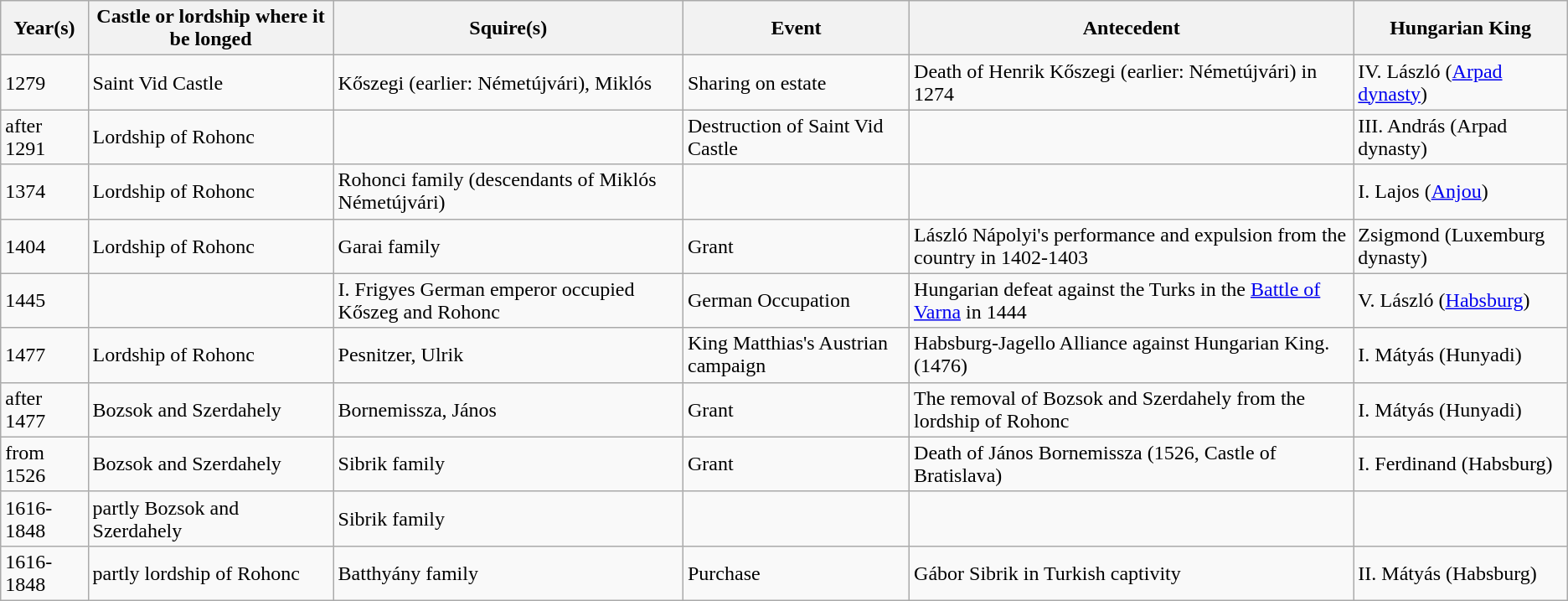<table class="wikitable">
<tr>
<th>Year(s)</th>
<th>Castle or lordship where it be longed</th>
<th>Squire(s)</th>
<th>Event</th>
<th>Antecedent</th>
<th>Hungarian King</th>
</tr>
<tr>
<td>1279</td>
<td>Saint Vid Castle</td>
<td>Kőszegi (earlier: Németújvári), Miklós</td>
<td>Sharing on estate</td>
<td>Death of Henrik Kőszegi (earlier: Németújvári) in 1274</td>
<td>IV. László (<a href='#'>Arpad dynasty</a>)</td>
</tr>
<tr>
<td>after 1291</td>
<td>Lordship of Rohonc</td>
<td></td>
<td>Destruction of Saint Vid Castle</td>
<td></td>
<td>III. András (Arpad dynasty)</td>
</tr>
<tr>
<td>1374</td>
<td>Lordship of Rohonc</td>
<td>Rohonci family (descendants of Miklós Németújvári)</td>
<td></td>
<td></td>
<td>I. Lajos (<a href='#'>Anjou</a>)</td>
</tr>
<tr>
<td>1404</td>
<td>Lordship of Rohonc</td>
<td>Garai family</td>
<td>Grant</td>
<td>László Nápolyi's performance and expulsion from the country in 1402-1403</td>
<td>Zsigmond (Luxemburg dynasty)</td>
</tr>
<tr>
<td>1445</td>
<td></td>
<td>I. Frigyes German emperor occupied Kőszeg and Rohonc</td>
<td>German Occupation</td>
<td>Hungarian defeat against the Turks in the <a href='#'>Battle of Varna</a> in 1444</td>
<td>V. László (<a href='#'>Habsburg</a>)</td>
</tr>
<tr>
<td>1477</td>
<td>Lordship of Rohonc</td>
<td>Pesnitzer, Ulrik</td>
<td>King Matthias's Austrian campaign</td>
<td>Habsburg-Jagello Alliance against Hungarian King. (1476)</td>
<td>I. Mátyás (Hunyadi)</td>
</tr>
<tr>
<td>after 1477</td>
<td>Bozsok and Szerdahely</td>
<td>Bornemissza, János</td>
<td>Grant</td>
<td>The removal of Bozsok and Szerdahely from the lordship of Rohonc</td>
<td>I. Mátyás (Hunyadi)</td>
</tr>
<tr>
<td>from 1526</td>
<td>Bozsok and Szerdahely</td>
<td>Sibrik family</td>
<td>Grant</td>
<td>Death of János Bornemissza (1526, Castle of Bratislava)</td>
<td>I. Ferdinand (Habsburg)</td>
</tr>
<tr>
<td>1616-1848</td>
<td>partly Bozsok and Szerdahely</td>
<td>Sibrik family</td>
<td></td>
<td></td>
<td></td>
</tr>
<tr>
<td>1616-1848</td>
<td>partly lordship of Rohonc</td>
<td>Batthyány family</td>
<td>Purchase</td>
<td>Gábor Sibrik in Turkish captivity</td>
<td>II. Mátyás (Habsburg)</td>
</tr>
</table>
